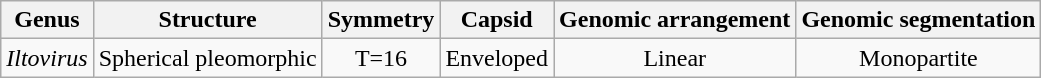<table class="wikitable sortable" style="text-align:center">
<tr>
<th>Genus</th>
<th>Structure</th>
<th>Symmetry</th>
<th>Capsid</th>
<th>Genomic arrangement</th>
<th>Genomic segmentation</th>
</tr>
<tr>
<td><em>Iltovirus</em></td>
<td>Spherical pleomorphic</td>
<td>T=16</td>
<td>Enveloped</td>
<td>Linear</td>
<td>Monopartite</td>
</tr>
</table>
